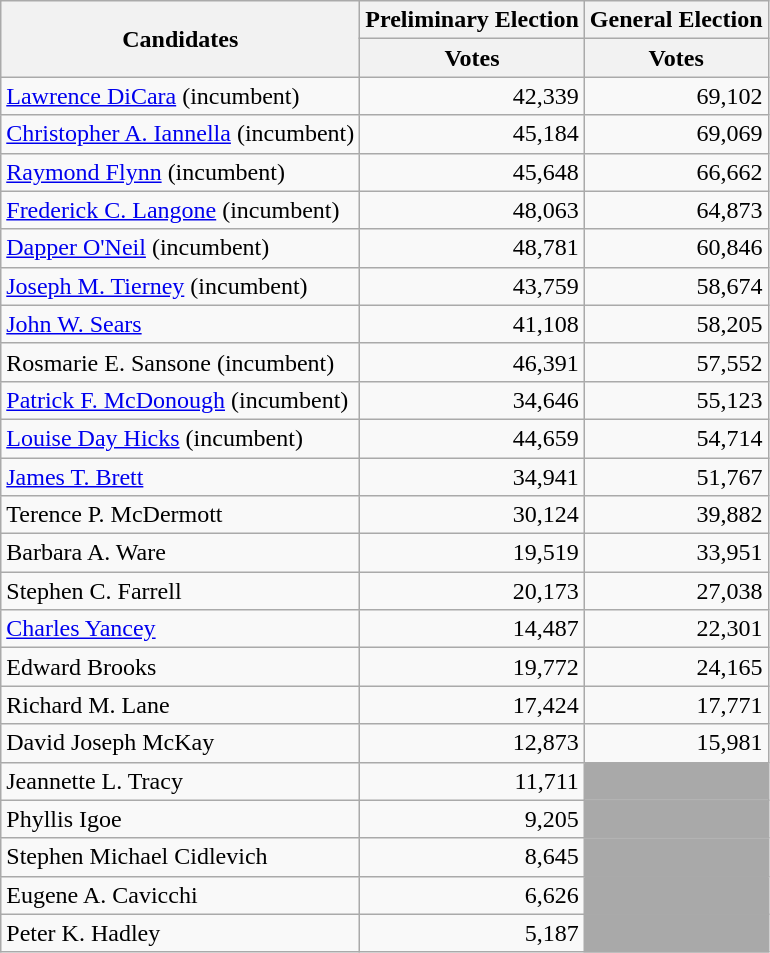<table class=wikitable>
<tr>
<th colspan=1 rowspan=2><strong>Candidates</strong></th>
<th colspan=1><strong>Preliminary Election</strong></th>
<th colspan=1><strong>General Election</strong></th>
</tr>
<tr>
<th>Votes</th>
<th>Votes</th>
</tr>
<tr>
<td><a href='#'>Lawrence DiCara</a> (incumbent)</td>
<td align="right">42,339</td>
<td align="right">69,102</td>
</tr>
<tr>
<td><a href='#'>Christopher A. Iannella</a> (incumbent)</td>
<td align="right">45,184</td>
<td align="right">69,069</td>
</tr>
<tr>
<td><a href='#'>Raymond Flynn</a> (incumbent)</td>
<td align="right">45,648</td>
<td align="right">66,662</td>
</tr>
<tr>
<td><a href='#'>Frederick C. Langone</a> (incumbent)</td>
<td align="right">48,063</td>
<td align="right">64,873</td>
</tr>
<tr>
<td><a href='#'>Dapper O'Neil</a> (incumbent)</td>
<td align="right">48,781</td>
<td align="right">60,846</td>
</tr>
<tr>
<td><a href='#'>Joseph M. Tierney</a> (incumbent)</td>
<td align="right">43,759</td>
<td align="right">58,674</td>
</tr>
<tr>
<td><a href='#'>John W. Sears</a></td>
<td align="right">41,108</td>
<td align="right">58,205</td>
</tr>
<tr>
<td>Rosmarie E. Sansone (incumbent)</td>
<td align="right">46,391</td>
<td align="right">57,552</td>
</tr>
<tr>
<td><a href='#'>Patrick F. McDonough</a> (incumbent)</td>
<td align="right">34,646</td>
<td align="right">55,123</td>
</tr>
<tr>
<td><a href='#'>Louise Day Hicks</a> (incumbent)</td>
<td align="right">44,659</td>
<td align="right">54,714</td>
</tr>
<tr>
<td><a href='#'>James T. Brett</a></td>
<td align="right">34,941</td>
<td align="right">51,767</td>
</tr>
<tr>
<td>Terence P. McDermott</td>
<td align="right">30,124</td>
<td align="right">39,882</td>
</tr>
<tr>
<td>Barbara A. Ware</td>
<td align="right">19,519</td>
<td align="right">33,951</td>
</tr>
<tr>
<td>Stephen C. Farrell</td>
<td align="right">20,173</td>
<td align="right">27,038</td>
</tr>
<tr>
<td><a href='#'>Charles Yancey</a></td>
<td align="right">14,487</td>
<td align="right">22,301</td>
</tr>
<tr>
<td>Edward Brooks</td>
<td align="right">19,772</td>
<td align="right">24,165</td>
</tr>
<tr>
<td>Richard M. Lane</td>
<td align="right">17,424</td>
<td align="right">17,771</td>
</tr>
<tr>
<td>David Joseph McKay</td>
<td align="right">12,873</td>
<td align="right">15,981</td>
</tr>
<tr>
<td>Jeannette L. Tracy</td>
<td align="right">11,711</td>
<td colspan=1 bgcolor= darkgray></td>
</tr>
<tr>
<td>Phyllis Igoe</td>
<td align="right">9,205</td>
<td colspan=1 bgcolor= darkgray></td>
</tr>
<tr>
<td>Stephen Michael Cidlevich</td>
<td align="right">8,645</td>
<td colspan=1 bgcolor= darkgray></td>
</tr>
<tr>
<td>Eugene A. Cavicchi</td>
<td align="right">6,626</td>
<td colspan=1 bgcolor= darkgray></td>
</tr>
<tr>
<td>Peter K. Hadley</td>
<td align="right">5,187</td>
<td colspan=1 bgcolor= darkgray></td>
</tr>
</table>
